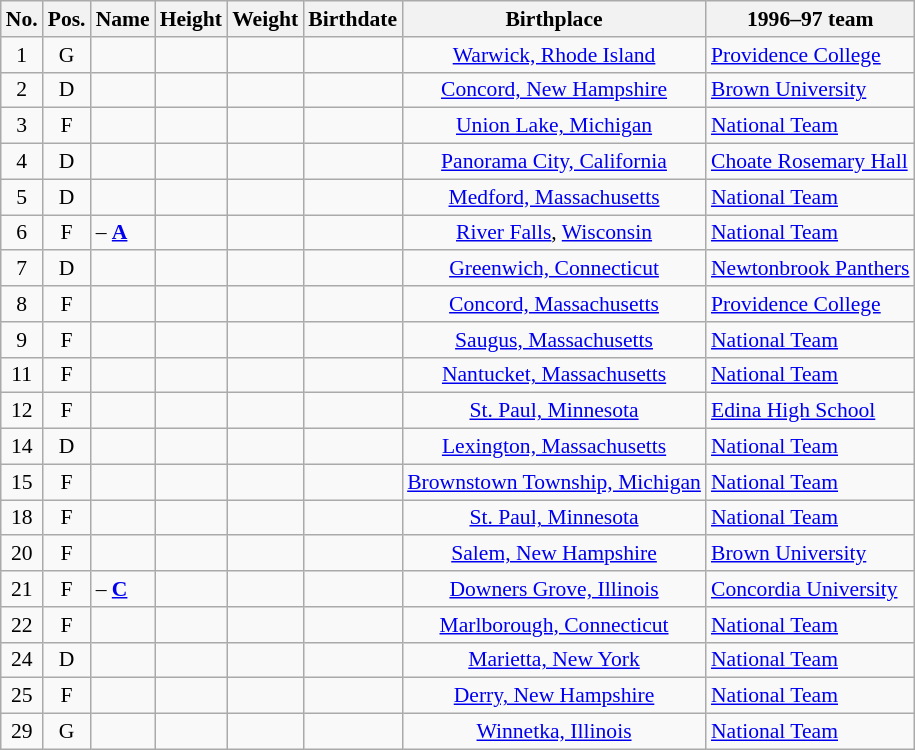<table class="wikitable sortable" style="font-size: 90%; text-align: center;">
<tr>
<th>No.</th>
<th>Pos.</th>
<th>Name</th>
<th>Height</th>
<th>Weight</th>
<th>Birthdate</th>
<th>Birthplace</th>
<th>1996–97 team</th>
</tr>
<tr>
<td>1</td>
<td>G</td>
<td align="left"></td>
<td></td>
<td></td>
<td></td>
<td><a href='#'>Warwick, Rhode Island</a></td>
<td align="left"> <a href='#'>Providence College</a></td>
</tr>
<tr>
<td>2</td>
<td>D</td>
<td align="left"></td>
<td></td>
<td></td>
<td></td>
<td><a href='#'>Concord, New Hampshire</a></td>
<td align="left"> <a href='#'>Brown University</a></td>
</tr>
<tr>
<td>3</td>
<td>F</td>
<td align="left"></td>
<td></td>
<td></td>
<td></td>
<td><a href='#'>Union Lake, Michigan</a></td>
<td align="left"> <a href='#'>National Team</a></td>
</tr>
<tr>
<td>4</td>
<td>D</td>
<td align="left"></td>
<td></td>
<td></td>
<td></td>
<td><a href='#'>Panorama City, California</a></td>
<td align="left"> <a href='#'>Choate Rosemary Hall</a></td>
</tr>
<tr>
<td>5</td>
<td>D</td>
<td align="left"></td>
<td></td>
<td></td>
<td></td>
<td><a href='#'>Medford, Massachusetts</a></td>
<td align="left"> <a href='#'>National Team</a></td>
</tr>
<tr>
<td>6</td>
<td>F</td>
<td align="left"> – <strong><a href='#'>A</a></strong></td>
<td></td>
<td></td>
<td></td>
<td><a href='#'>River Falls</a>, <a href='#'>Wisconsin</a></td>
<td align="left"> <a href='#'>National Team</a></td>
</tr>
<tr>
<td>7</td>
<td>D</td>
<td align="left"></td>
<td></td>
<td></td>
<td></td>
<td><a href='#'>Greenwich, Connecticut</a></td>
<td align="left"> <a href='#'>Newtonbrook Panthers</a></td>
</tr>
<tr>
<td>8</td>
<td>F</td>
<td align="left"></td>
<td></td>
<td></td>
<td></td>
<td><a href='#'>Concord, Massachusetts</a></td>
<td align="left"> <a href='#'>Providence College</a></td>
</tr>
<tr>
<td>9</td>
<td>F</td>
<td align="left"></td>
<td></td>
<td></td>
<td></td>
<td><a href='#'>Saugus, Massachusetts</a></td>
<td align="left"> <a href='#'>National Team</a></td>
</tr>
<tr>
<td>11</td>
<td>F</td>
<td align="left"></td>
<td></td>
<td></td>
<td></td>
<td><a href='#'>Nantucket, Massachusetts</a></td>
<td align="left"> <a href='#'>National Team</a></td>
</tr>
<tr>
<td>12</td>
<td>F</td>
<td align="left"></td>
<td></td>
<td></td>
<td></td>
<td><a href='#'>St. Paul, Minnesota</a></td>
<td align="left"> <a href='#'>Edina High School</a></td>
</tr>
<tr>
<td>14</td>
<td>D</td>
<td align="left"></td>
<td></td>
<td></td>
<td></td>
<td><a href='#'>Lexington, Massachusetts</a></td>
<td align="left"> <a href='#'>National Team</a></td>
</tr>
<tr>
<td>15</td>
<td>F</td>
<td align="left"></td>
<td></td>
<td></td>
<td></td>
<td><a href='#'>Brownstown Township, Michigan</a></td>
<td align="left"> <a href='#'>National Team</a></td>
</tr>
<tr>
<td>18</td>
<td>F</td>
<td align=left></td>
<td></td>
<td></td>
<td></td>
<td><a href='#'>St. Paul, Minnesota</a></td>
<td align="left"> <a href='#'>National Team</a></td>
</tr>
<tr>
<td>20</td>
<td>F</td>
<td align=left></td>
<td></td>
<td></td>
<td></td>
<td><a href='#'>Salem, New Hampshire</a></td>
<td align="left"> <a href='#'>Brown University</a></td>
</tr>
<tr>
<td>21</td>
<td>F</td>
<td align="left"> – <strong><a href='#'>C</a></strong></td>
<td></td>
<td></td>
<td></td>
<td><a href='#'>Downers Grove, Illinois</a></td>
<td align="left"> <a href='#'>Concordia University</a></td>
</tr>
<tr>
<td>22</td>
<td>F</td>
<td align="left"></td>
<td></td>
<td></td>
<td></td>
<td><a href='#'>Marlborough, Connecticut</a></td>
<td align="left"> <a href='#'>National Team</a></td>
</tr>
<tr>
<td>24</td>
<td>D</td>
<td align="left"></td>
<td></td>
<td></td>
<td></td>
<td><a href='#'>Marietta, New York</a></td>
<td align="left"> <a href='#'>National Team</a></td>
</tr>
<tr>
<td>25</td>
<td>F</td>
<td align=left></td>
<td></td>
<td></td>
<td></td>
<td><a href='#'>Derry, New Hampshire</a></td>
<td align="left"> <a href='#'>National Team</a></td>
</tr>
<tr>
<td>29</td>
<td>G</td>
<td align=left></td>
<td></td>
<td></td>
<td></td>
<td><a href='#'>Winnetka, Illinois</a></td>
<td align="left"> <a href='#'>National Team</a></td>
</tr>
</table>
